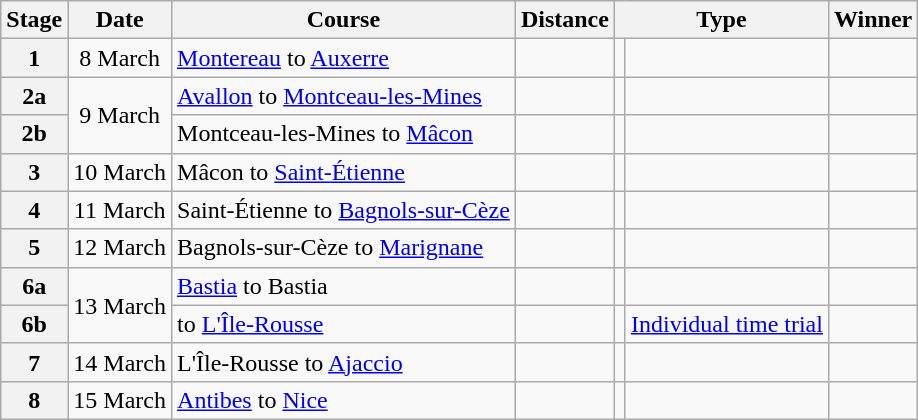<table class="wikitable">
<tr>
<th scope="col">Stage</th>
<th scope="col">Date</th>
<th scope="col">Course</th>
<th scope="col">Distance</th>
<th scope="col" colspan="2">Type</th>
<th scope=col>Winner</th>
</tr>
<tr>
<th scope="row" style="text-align:center;">1</th>
<td style="text-align:center;">8 March</td>
<td><a href='#'>Montereau</a> to <a href='#'>Auxerre</a></td>
<td style="text-align:center;"></td>
<td></td>
<td></td>
<td></td>
</tr>
<tr>
<th scope="row" style="text-align:center;">2a</th>
<td style="text-align:center;" rowspan=2>9 March</td>
<td><a href='#'>Avallon</a> to <a href='#'>Montceau-les-Mines</a></td>
<td style="text-align:center;"></td>
<td></td>
<td></td>
<td></td>
</tr>
<tr>
<th scope="row" style="text-align:center;">2b</th>
<td>Montceau-les-Mines to <a href='#'>Mâcon</a></td>
<td style="text-align:center;"></td>
<td></td>
<td></td>
<td></td>
</tr>
<tr>
<th scope="row" style="text-align:center;">3</th>
<td style="text-align:center;">10 March</td>
<td>Mâcon to <a href='#'>Saint-Étienne</a></td>
<td style="text-align:center;"></td>
<td></td>
<td></td>
<td></td>
</tr>
<tr>
<th scope="row" style="text-align:center;">4</th>
<td style="text-align:center;">11 March</td>
<td>Saint-Étienne to <a href='#'>Bagnols-sur-Cèze</a></td>
<td style="text-align:center;"></td>
<td></td>
<td></td>
<td></td>
</tr>
<tr>
<th scope="row" style="text-align:center;">5</th>
<td style="text-align:center;">12 March</td>
<td>Bagnols-sur-Cèze to <a href='#'>Marignane</a></td>
<td style="text-align:center;"></td>
<td></td>
<td></td>
<td></td>
</tr>
<tr>
<th scope="row" style="text-align:center;">6a</th>
<td style="text-align:center;" rowspan=2>13 March</td>
<td><a href='#'>Bastia</a> to Bastia</td>
<td style="text-align:center;"></td>
<td></td>
<td></td>
<td></td>
</tr>
<tr>
<th scope="row" style="text-align:center;">6b</th>
<td> to <a href='#'>L'Île-Rousse</a></td>
<td style="text-align:center;"></td>
<td></td>
<td><a href='#'>Individual time trial</a></td>
<td></td>
</tr>
<tr>
<th scope="row" style="text-align:center;">7</th>
<td style="text-align:center;">14 March</td>
<td>L'Île-Rousse to <a href='#'>Ajaccio</a></td>
<td style="text-align:center;"></td>
<td></td>
<td></td>
<td></td>
</tr>
<tr>
<th scope="row" style="text-align:center;">8</th>
<td style="text-align:center;">15 March</td>
<td><a href='#'>Antibes</a> to <a href='#'>Nice</a></td>
<td style="text-align:center;"></td>
<td></td>
<td></td>
<td></td>
</tr>
</table>
